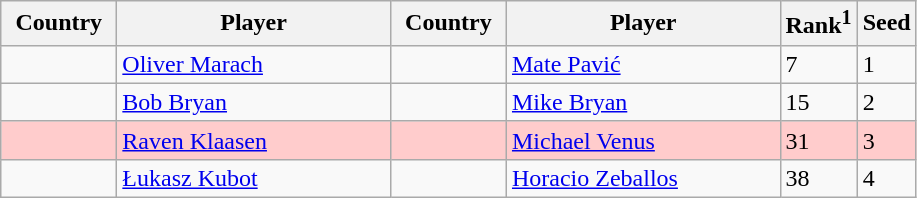<table class="sortable wikitable">
<tr>
<th width="70">Country</th>
<th width="175">Player</th>
<th width="70">Country</th>
<th width="175">Player</th>
<th>Rank<sup>1</sup></th>
<th>Seed</th>
</tr>
<tr>
<td></td>
<td><a href='#'>Oliver Marach</a></td>
<td></td>
<td><a href='#'>Mate Pavić</a></td>
<td>7</td>
<td>1</td>
</tr>
<tr>
<td></td>
<td><a href='#'>Bob Bryan</a></td>
<td></td>
<td><a href='#'>Mike Bryan</a></td>
<td>15</td>
<td>2</td>
</tr>
<tr style="background:#fcc;">
<td></td>
<td><a href='#'>Raven Klaasen</a></td>
<td></td>
<td><a href='#'>Michael Venus</a></td>
<td>31</td>
<td>3</td>
</tr>
<tr>
<td></td>
<td><a href='#'>Łukasz Kubot</a></td>
<td></td>
<td><a href='#'>Horacio Zeballos</a></td>
<td>38</td>
<td>4</td>
</tr>
</table>
